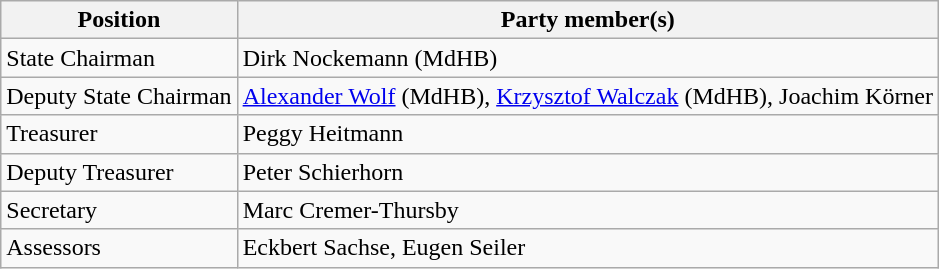<table class="wikitable">
<tr>
<th>Position</th>
<th>Party member(s)</th>
</tr>
<tr>
<td>State Chairman</td>
<td>Dirk Nockemann (MdHB)</td>
</tr>
<tr>
<td>Deputy State Chairman</td>
<td><a href='#'>Alexander Wolf</a> (MdHB), <a href='#'>Krzysztof Walczak</a> (MdHB), Joachim Körner</td>
</tr>
<tr>
<td>Treasurer</td>
<td>Peggy Heitmann</td>
</tr>
<tr>
<td>Deputy Treasurer</td>
<td>Peter Schierhorn</td>
</tr>
<tr>
<td>Secretary</td>
<td>Marc Cremer-Thursby</td>
</tr>
<tr>
<td>Assessors</td>
<td>Eckbert Sachse, Eugen Seiler</td>
</tr>
</table>
